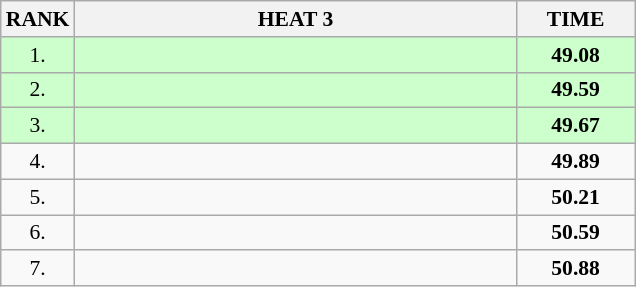<table class="wikitable" style="border-collapse: collapse; font-size: 90%;">
<tr>
<th>RANK</th>
<th style="width: 20em">HEAT 3</th>
<th style="width: 5em">TIME</th>
</tr>
<tr style="background:#ccffcc;">
<td align="center">1.</td>
<td></td>
<td align="center"><strong>49.08</strong></td>
</tr>
<tr style="background:#ccffcc;">
<td align="center">2.</td>
<td></td>
<td align="center"><strong>49.59</strong></td>
</tr>
<tr style="background:#ccffcc;">
<td align="center">3.</td>
<td></td>
<td align="center"><strong>49.67</strong></td>
</tr>
<tr>
<td align="center">4.</td>
<td></td>
<td align="center"><strong>49.89</strong></td>
</tr>
<tr>
<td align="center">5.</td>
<td></td>
<td align="center"><strong>50.21</strong></td>
</tr>
<tr>
<td align="center">6.</td>
<td></td>
<td align="center"><strong>50.59</strong></td>
</tr>
<tr>
<td align="center">7.</td>
<td></td>
<td align="center"><strong>50.88</strong></td>
</tr>
</table>
